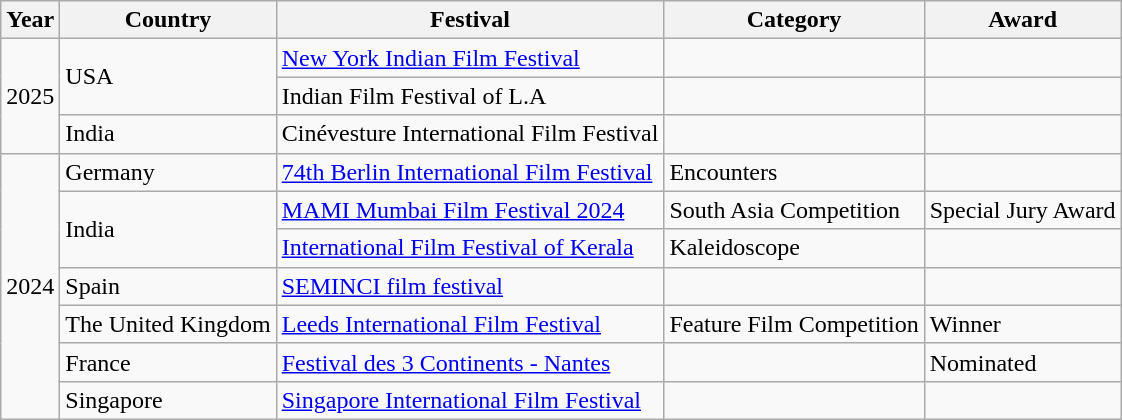<table class="wikitable">
<tr>
<th>Year</th>
<th>Country</th>
<th>Festival</th>
<th>Category</th>
<th>Award</th>
</tr>
<tr>
<td rowspan="3">2025</td>
<td rowspan="2">USA</td>
<td><a href='#'>New York Indian Film Festival</a></td>
<td></td>
<td></td>
</tr>
<tr>
<td>Indian Film Festival of L.A</td>
<td></td>
<td></td>
</tr>
<tr>
<td>India</td>
<td>Cinévesture International Film Festival</td>
<td></td>
<td></td>
</tr>
<tr>
<td rowspan="7">2024</td>
<td>Germany</td>
<td><a href='#'>74th Berlin International Film Festival</a></td>
<td>Encounters</td>
<td></td>
</tr>
<tr>
<td rowspan="2">India</td>
<td><a href='#'>MAMI Mumbai Film Festival 2024</a></td>
<td>South Asia Competition</td>
<td>Special Jury Award</td>
</tr>
<tr>
<td><a href='#'>International Film Festival of Kerala</a></td>
<td>Kaleidoscope</td>
<td></td>
</tr>
<tr>
<td>Spain</td>
<td><a href='#'>SEMINCI film festival</a></td>
<td></td>
<td></td>
</tr>
<tr>
<td>The United Kingdom</td>
<td><a href='#'>Leeds International Film Festival</a></td>
<td>Feature Film Competition</td>
<td>Winner</td>
</tr>
<tr>
<td>France</td>
<td><a href='#'>Festival des 3 Continents - Nantes</a></td>
<td></td>
<td>Nominated</td>
</tr>
<tr>
<td>Singapore</td>
<td><a href='#'>Singapore International Film Festival</a></td>
<td></td>
<td></td>
</tr>
</table>
